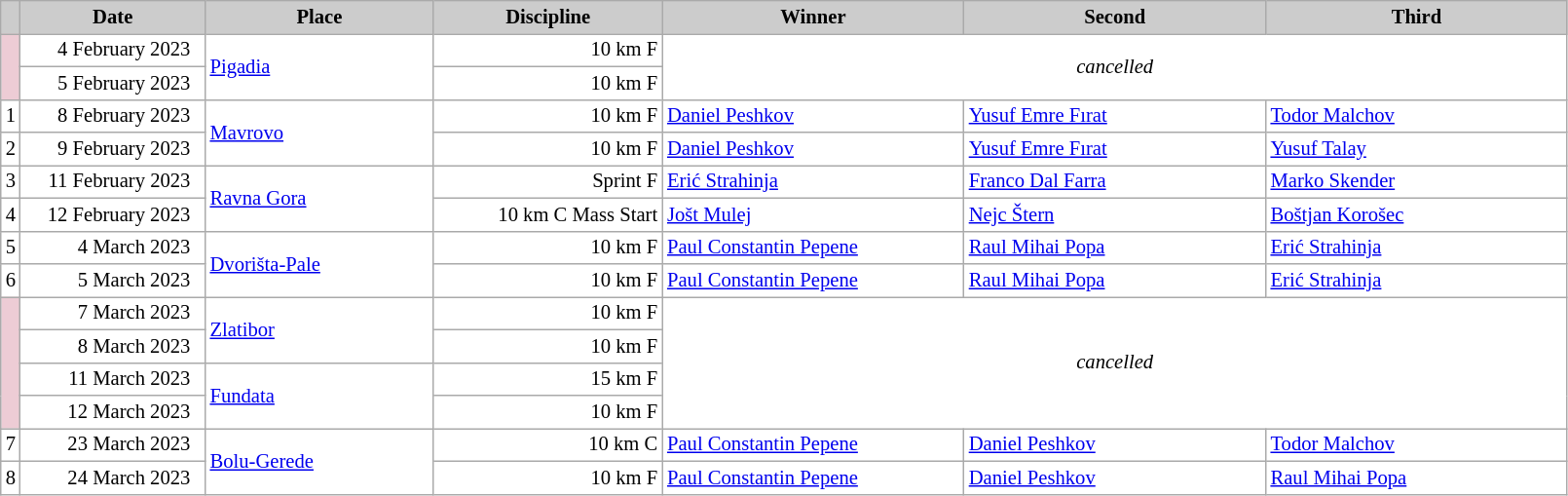<table class="wikitable plainrowheaders" style="background:#fff; font-size:86%; line-height:16px; border:grey solid 1px; border-collapse:collapse;">
<tr style="background:#ccc; text-align:center;">
<th scope="col" style="background:#ccc; width=30 px;"></th>
<th scope="col" style="background:#ccc; width:120px;">Date</th>
<th scope="col" style="background:#ccc; width:150px;">Place</th>
<th scope="col" style="background:#ccc; width:150px;">Discipline</th>
<th scope="col" style="background:#ccc; width:200px;">Winner</th>
<th scope="col" style="background:#ccc; width:200px;">Second</th>
<th scope="col" style="background:#ccc; width:200px;">Third</th>
</tr>
<tr>
<td rowspan=2 bgcolor="EDCCD5"></td>
<td align=right>4 February 2023  </td>
<td rowspan=2> <a href='#'>Pigadia</a></td>
<td align=right>10 km F</td>
<td rowspan=2 colspan=3 align=center><em>cancelled</em></td>
</tr>
<tr>
<td align=right>5 February 2023  </td>
<td align=right>10 km F</td>
</tr>
<tr>
<td align=center>1</td>
<td align=right>8 February 2023  </td>
<td rowspan=2> <a href='#'>Mavrovo</a></td>
<td align=right>10 km F</td>
<td> <a href='#'>Daniel Peshkov</a></td>
<td> <a href='#'>Yusuf Emre Fırat</a></td>
<td> <a href='#'>Todor Malchov</a></td>
</tr>
<tr>
<td align=center>2</td>
<td align=right>9 February 2023  </td>
<td align=right>10 km F</td>
<td> <a href='#'>Daniel Peshkov</a></td>
<td> <a href='#'>Yusuf Emre Fırat</a></td>
<td> <a href='#'>Yusuf Talay</a></td>
</tr>
<tr>
<td align=center>3</td>
<td align=right>11 February 2023  </td>
<td rowspan=2> <a href='#'>Ravna Gora</a></td>
<td align=right>Sprint F</td>
<td> <a href='#'>Erić Strahinja</a></td>
<td> <a href='#'>Franco Dal Farra</a></td>
<td> <a href='#'>Marko Skender</a></td>
</tr>
<tr>
<td align=center>4</td>
<td align=right>12 February 2023  </td>
<td align=right>10 km C Mass Start</td>
<td> <a href='#'>Jošt Mulej</a></td>
<td> <a href='#'>Nejc Štern</a></td>
<td> <a href='#'>Boštjan Korošec</a></td>
</tr>
<tr>
<td align=center>5</td>
<td align=right>4 March 2023  </td>
<td rowspan=2> <a href='#'>Dvorišta-Pale</a></td>
<td align=right>10 km F</td>
<td> <a href='#'>Paul Constantin Pepene</a></td>
<td> <a href='#'>Raul Mihai Popa</a></td>
<td> <a href='#'>Erić Strahinja</a></td>
</tr>
<tr>
<td align=center>6</td>
<td align=right>5 March 2023  </td>
<td align=right>10 km F</td>
<td> <a href='#'>Paul Constantin Pepene</a></td>
<td> <a href='#'>Raul Mihai Popa</a></td>
<td> <a href='#'>Erić Strahinja</a></td>
</tr>
<tr>
<td rowspan=4 bgcolor="EDCCD5"></td>
<td align=right>7 March 2023  </td>
<td rowspan=2> <a href='#'>Zlatibor</a></td>
<td align=right>10 km F</td>
<td rowspan=4 colspan=3 align=center><em>cancelled</em></td>
</tr>
<tr>
<td align=right>8 March 2023  </td>
<td align=right>10 km F</td>
</tr>
<tr>
<td align=right>11 March 2023  </td>
<td rowspan=2> <a href='#'>Fundata</a></td>
<td align=right>15 km F</td>
</tr>
<tr>
<td align=right>12 March 2023  </td>
<td align=right>10 km F</td>
</tr>
<tr>
<td align=center>7</td>
<td align=right>23 March 2023  </td>
<td rowspan=2> <a href='#'>Bolu-Gerede</a></td>
<td align=right>10 km C</td>
<td> <a href='#'>Paul Constantin Pepene</a></td>
<td> <a href='#'>Daniel Peshkov</a></td>
<td> <a href='#'>Todor Malchov</a></td>
</tr>
<tr>
<td align=center>8</td>
<td align=right>24 March 2023  </td>
<td align=right>10 km F</td>
<td> <a href='#'>Paul Constantin Pepene</a></td>
<td> <a href='#'>Daniel Peshkov</a></td>
<td> <a href='#'>Raul Mihai Popa</a></td>
</tr>
</table>
